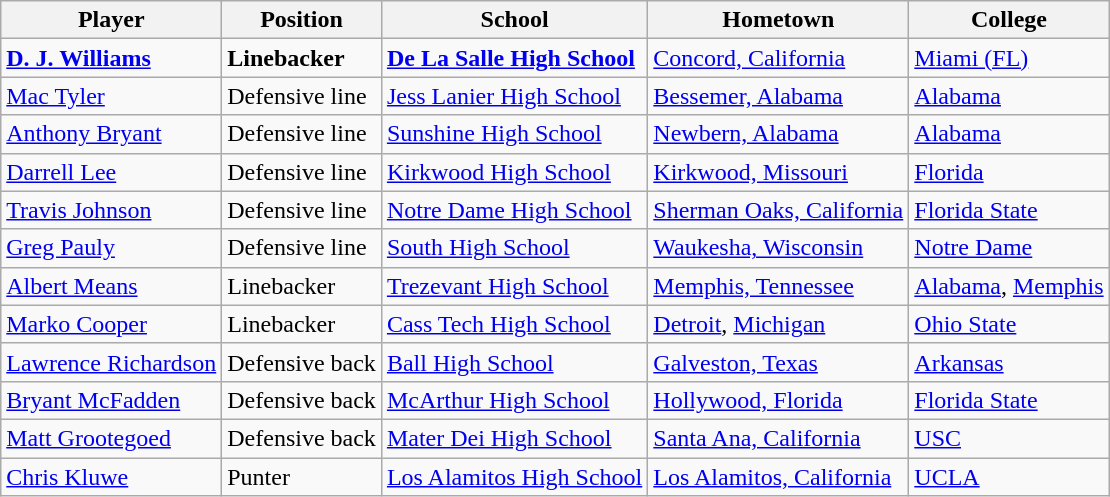<table class="wikitable">
<tr>
<th>Player</th>
<th>Position</th>
<th>School</th>
<th>Hometown</th>
<th>College</th>
</tr>
<tr>
<td><strong><a href='#'>D. J. Williams</a></strong></td>
<td><strong>Linebacker</strong></td>
<td><strong><a href='#'>De La Salle High School</a></strong></td>
<td><a href='#'>Concord, California</a></td>
<td><a href='#'>Miami (FL)</a></td>
</tr>
<tr>
<td><a href='#'>Mac Tyler</a></td>
<td>Defensive line</td>
<td><a href='#'>Jess Lanier High School</a></td>
<td><a href='#'>Bessemer, Alabama</a></td>
<td><a href='#'>Alabama</a></td>
</tr>
<tr>
<td><a href='#'>Anthony Bryant</a></td>
<td>Defensive line</td>
<td><a href='#'>Sunshine High School</a></td>
<td><a href='#'>Newbern, Alabama</a></td>
<td><a href='#'>Alabama</a></td>
</tr>
<tr>
<td><a href='#'>Darrell Lee</a></td>
<td>Defensive line</td>
<td><a href='#'>Kirkwood High School</a></td>
<td><a href='#'>Kirkwood, Missouri</a></td>
<td><a href='#'>Florida</a></td>
</tr>
<tr>
<td><a href='#'>Travis Johnson</a></td>
<td>Defensive line</td>
<td><a href='#'>Notre Dame High School</a></td>
<td><a href='#'>Sherman Oaks, California</a></td>
<td><a href='#'>Florida State</a></td>
</tr>
<tr>
<td><a href='#'>Greg Pauly</a></td>
<td>Defensive line</td>
<td><a href='#'>South High School</a></td>
<td><a href='#'>Waukesha, Wisconsin</a></td>
<td><a href='#'>Notre Dame</a></td>
</tr>
<tr>
<td><a href='#'>Albert Means</a></td>
<td>Linebacker</td>
<td><a href='#'>Trezevant High School</a></td>
<td><a href='#'>Memphis, Tennessee</a></td>
<td><a href='#'>Alabama</a>, <a href='#'>Memphis</a></td>
</tr>
<tr>
<td><a href='#'>Marko Cooper</a></td>
<td>Linebacker</td>
<td><a href='#'>Cass Tech High School</a></td>
<td><a href='#'>Detroit</a>, <a href='#'>Michigan</a></td>
<td><a href='#'>Ohio State</a></td>
</tr>
<tr>
<td><a href='#'>Lawrence Richardson</a></td>
<td>Defensive back</td>
<td><a href='#'>Ball High School</a></td>
<td><a href='#'>Galveston, Texas</a></td>
<td><a href='#'>Arkansas</a></td>
</tr>
<tr>
<td><a href='#'>Bryant McFadden</a></td>
<td>Defensive back</td>
<td><a href='#'>McArthur High School</a></td>
<td><a href='#'>Hollywood, Florida</a></td>
<td><a href='#'>Florida State</a></td>
</tr>
<tr>
<td><a href='#'>Matt Grootegoed</a></td>
<td>Defensive back</td>
<td><a href='#'>Mater Dei High School</a></td>
<td><a href='#'>Santa Ana, California</a></td>
<td><a href='#'>USC</a></td>
</tr>
<tr>
<td><a href='#'>Chris Kluwe</a></td>
<td>Punter</td>
<td><a href='#'>Los Alamitos High School</a></td>
<td><a href='#'>Los Alamitos, California</a></td>
<td><a href='#'>UCLA</a></td>
</tr>
</table>
